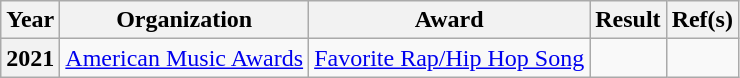<table class="wikitable plainrowheaders">
<tr align=center>
<th scope="col">Year</th>
<th scope="col">Organization</th>
<th scope="col">Award</th>
<th scope="col">Result</th>
<th scope="col">Ref(s)</th>
</tr>
<tr>
<th scope="row" rowspan="1">2021</th>
<td><a href='#'>American Music Awards</a></td>
<td><a href='#'>Favorite Rap/Hip Hop Song</a></td>
<td></td>
<td style="text-align:center;"></td>
</tr>
</table>
